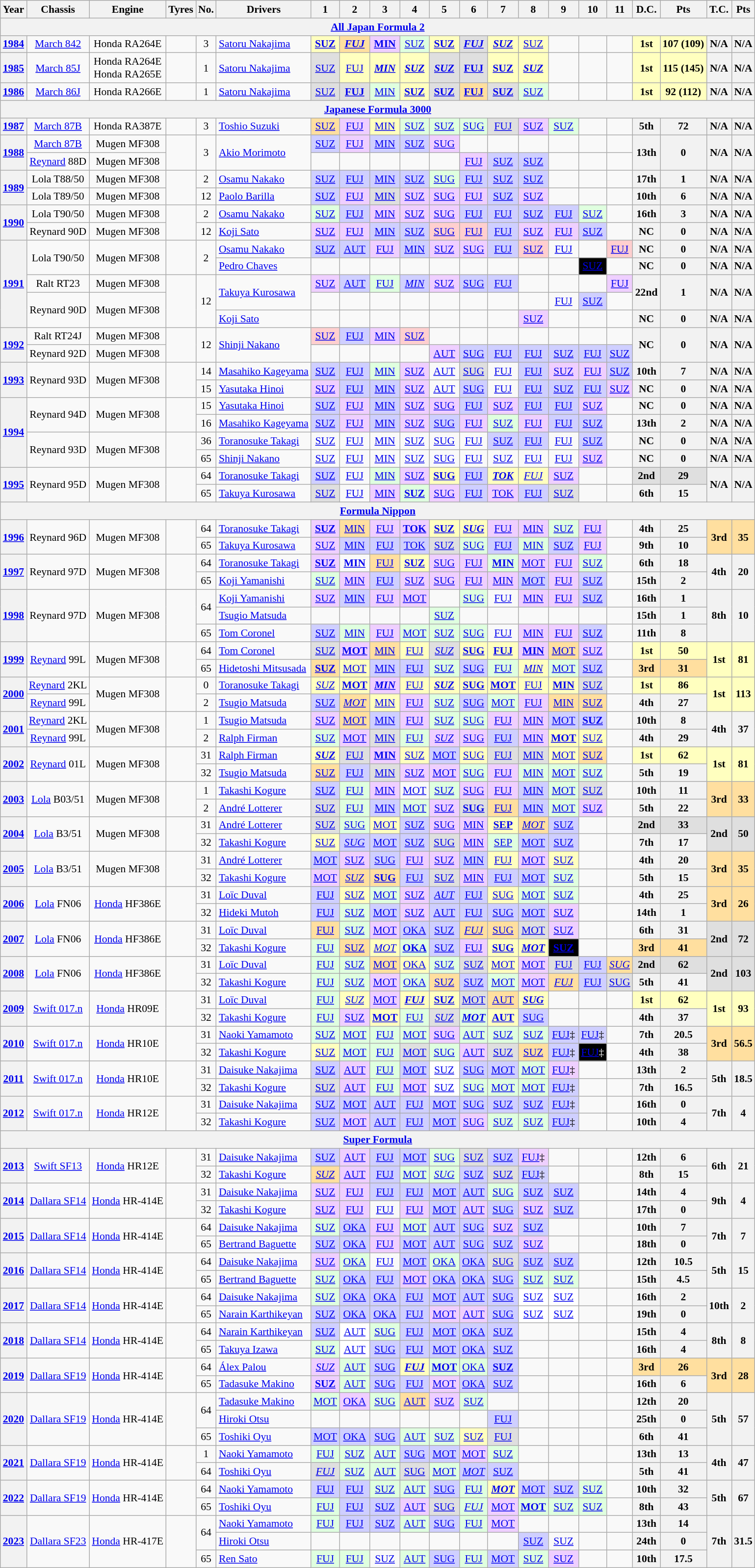<table class="wikitable" style="text-align:center; font-size:90%">
<tr>
<th>Year</th>
<th>Chassis</th>
<th>Engine</th>
<th>Tyres</th>
<th>No.</th>
<th>Drivers</th>
<th>1</th>
<th>2</th>
<th>3</th>
<th>4</th>
<th>5</th>
<th>6</th>
<th>7</th>
<th>8</th>
<th>9</th>
<th>10</th>
<th>11</th>
<th>D.C.</th>
<th>Pts</th>
<th>T.C.</th>
<th>Pts</th>
</tr>
<tr>
<th colspan="21"><a href='#'>All Japan Formula 2</a></th>
</tr>
<tr>
<th><a href='#'>1984</a></th>
<td><a href='#'>March 842</a></td>
<td>Honda RA264E</td>
<td></td>
<td>3</td>
<td align="left"> <a href='#'>Satoru Nakajima</a></td>
<td style="background:#FFFFBF;"><a href='#'><strong>SUZ</strong></a><br></td>
<td style="background:#FFDF9F;"><a href='#'><strong><em>FUJ</em></strong></a><br></td>
<td style="background:#EFCFFF;"><a href='#'><strong>MIN</strong></a><br></td>
<td style="background:#DFFFDF;"><a href='#'>SUZ</a><br></td>
<td style="background:#FFFFBF;"><a href='#'><strong>SUZ</strong></a><br></td>
<td style="background:#DFDFDF;"><a href='#'><strong><em>FUJ</em></strong></a><br></td>
<td style="background:#FFFFBF;"><a href='#'><strong><em>SUZ</em></strong></a><br></td>
<td style="background:#FFFFBF;"><a href='#'>SUZ</a><br></td>
<td></td>
<td></td>
<td></td>
<td style="background:#FFFFBF;"><strong>1st</strong></td>
<td style="background:#FFFFBF;"><strong>107 (109)</strong></td>
<th>N/A</th>
<th>N/A</th>
</tr>
<tr>
<th><a href='#'>1985</a></th>
<td><a href='#'>March 85J</a></td>
<td>Honda RA264E<br>Honda RA265E</td>
<td></td>
<td>1</td>
<td align="left"> <a href='#'>Satoru Nakajima</a></td>
<td style="background:#DFDFDF;"><a href='#'>SUZ</a><br></td>
<td style="background:#FFFFBF;"><a href='#'>FUJ</a><br></td>
<td style="background:#FFFFBF;"><a href='#'><strong><em>MIN</em></strong></a><br></td>
<td style="background:#FFFFBF;"><a href='#'><strong><em>SUZ</em></strong></a><br></td>
<td style="background:#DFDFDF;"><a href='#'><strong><em>SUZ</em></strong></a><br></td>
<td style="background:#DFDFDF;"><a href='#'><strong>FUJ</strong></a><br></td>
<td style="background:#FFFFBF;"><a href='#'><strong>SUZ</strong></a><br></td>
<td style="background:#FFFFBF;"><a href='#'><strong><em>SUZ</em></strong></a><br></td>
<td></td>
<td></td>
<td></td>
<td style="background:#FFFFBF;"><strong>1st</strong></td>
<td style="background:#FFFFBF;"><strong>115 (145)</strong></td>
<th>N/A</th>
<th>N/A</th>
</tr>
<tr>
<th><a href='#'>1986</a></th>
<td><a href='#'>March 86J</a></td>
<td>Honda RA266E</td>
<td></td>
<td>1</td>
<td align="left"> <a href='#'>Satoru Nakajima</a></td>
<td style="background:#DFDFDF;"><a href='#'>SUZ</a><br></td>
<td style="background:#DFDFDF;"><a href='#'><strong>FUJ</strong></a><br></td>
<td style="background:#DFFFDF;"><a href='#'>MIN</a><br></td>
<td style="background:#FFFFBF;"><a href='#'><strong>SUZ</strong></a><br></td>
<td style="background:#DFDFDF;"><a href='#'><strong>SUZ</strong></a><br></td>
<td style="background:#FFDF9F;"><a href='#'><strong>FUJ</strong></a><br></td>
<td style="background:#DFDFDF;"><a href='#'><strong>SUZ</strong></a><br></td>
<td style="background:#DFFFDF;"><a href='#'>SUZ</a><br></td>
<td></td>
<td></td>
<td></td>
<td style="background:#FFFFBF;"><strong>1st</strong></td>
<td style="background:#FFFFBF;"><strong>92 (112)</strong></td>
<th>N/A</th>
<th>N/A</th>
</tr>
<tr>
<th colspan="21"><a href='#'>Japanese Formula 3000</a></th>
</tr>
<tr>
<th><a href='#'>1987</a></th>
<td><a href='#'>March 87B</a></td>
<td>Honda RA387E</td>
<td></td>
<td>3</td>
<td align="left"> <a href='#'>Toshio Suzuki</a></td>
<td style="background:#FFDF9F;"><a href='#'>SUZ</a><br></td>
<td style="background:#EFCFFF;"><a href='#'>FUJ</a><br></td>
<td style="background:#FFFFBF;"><a href='#'>MIN</a><br></td>
<td style="background:#DFFFDF;"><a href='#'>SUZ</a><br></td>
<td style="background:#DFFFDF;"><a href='#'>SUZ</a><br></td>
<td style="background:#DFFFDF;"><a href='#'>SUG</a><br></td>
<td style="background:#DFDFDF;"><a href='#'>FUJ</a><br></td>
<td style="background:#EFCFFF;"><a href='#'>SUZ</a><br></td>
<td style="background:#DFFFDF;"><a href='#'>SUZ</a><br></td>
<td></td>
<td></td>
<th>5th</th>
<th>72</th>
<th>N/A</th>
<th>N/A</th>
</tr>
<tr>
<th rowspan="2"><a href='#'>1988</a></th>
<td><a href='#'>March 87B</a></td>
<td>Mugen MF308</td>
<td rowspan="2"></td>
<td rowspan="2">3</td>
<td rowspan="2" align="left"> <a href='#'>Akio Morimoto</a></td>
<td style="background:#CFCFFF;"><a href='#'>SUZ</a><br></td>
<td style="background:#EFCFFF;"><a href='#'>FUJ</a><br></td>
<td style="background:#CFCFFF;"><a href='#'>MIN</a><br></td>
<td style="background:#CFCFFF;"><a href='#'>SUZ</a><br></td>
<td style="background:#EFCFFF;"><a href='#'>SUG</a><br></td>
<td></td>
<td></td>
<td></td>
<td></td>
<td></td>
<td></td>
<th rowspan="2">13th</th>
<th rowspan="2">0</th>
<th rowspan="2">N/A</th>
<th rowspan="2">N/A</th>
</tr>
<tr>
<td><a href='#'>Reynard</a> 88D</td>
<td>Mugen MF308</td>
<td></td>
<td></td>
<td></td>
<td></td>
<td></td>
<td style="background:#EFCFFF;"><a href='#'>FUJ</a><br></td>
<td style="background:#CFCFFF;"><a href='#'>SUZ</a><br></td>
<td style="background:#CFCFFF;"><a href='#'>SUZ</a><br></td>
<td></td>
<td></td>
<td></td>
</tr>
<tr>
<th rowspan="2"><a href='#'>1989</a></th>
<td>Lola T88/50</td>
<td>Mugen MF308</td>
<td rowspan="2"></td>
<td>2</td>
<td align="left"> <a href='#'>Osamu Nakako</a></td>
<td style="background:#CFCFFF;"><a href='#'>SUZ</a><br></td>
<td style="background:#CFCFFF;"><a href='#'>FUJ</a><br></td>
<td style="background:#CFCFFF;"><a href='#'>MIN</a><br></td>
<td style="background:#CFCFFF;"><a href='#'>SUZ</a><br></td>
<td style="background:#DFFFDF;"><a href='#'>SUG</a><br></td>
<td style="background:#CFCFFF;"><a href='#'>FUJ</a><br></td>
<td style="background:#CFCFFF;"><a href='#'>SUZ</a><br></td>
<td style="background:#CFCFFF;"><a href='#'>SUZ</a><br></td>
<td></td>
<td></td>
<td></td>
<th>17th</th>
<th>1</th>
<th>N/A</th>
<th>N/A</th>
</tr>
<tr>
<td>Lola T89/50</td>
<td>Mugen MF308</td>
<td>12</td>
<td align="left"> <a href='#'>Paolo Barilla</a></td>
<td style="background:#CFCFFF;"><a href='#'>SUZ</a><br></td>
<td style="background:#EFCFFF;"><a href='#'>FUJ</a><br></td>
<td style="background:#DFDFDF;"><a href='#'>MIN</a><br></td>
<td style="background:#EFCFFF;"><a href='#'>SUZ</a><br></td>
<td style="background:#EFCFFF;"><a href='#'>SUG</a><br></td>
<td style="background:#EFCFFF;"><a href='#'>FUJ</a><br></td>
<td style="background:#CFCFFF;"><a href='#'>SUZ</a><br></td>
<td style="background:#EFCFFF;"><a href='#'>SUZ</a><br></td>
<td></td>
<td></td>
<td></td>
<th>10th</th>
<th>6</th>
<th>N/A</th>
<th>N/A</th>
</tr>
<tr>
<th rowspan="2"><a href='#'>1990</a></th>
<td>Lola T90/50</td>
<td>Mugen MF308</td>
<td rowspan="2"></td>
<td>2</td>
<td align="left"> <a href='#'>Osamu Nakako</a></td>
<td style="background:#DFFFDF;"><a href='#'>SUZ</a><br></td>
<td style="background:#CFCFFF;"><a href='#'>FUJ</a><br></td>
<td style="background:#EFCFFF;"><a href='#'>MIN</a><br></td>
<td style="background:#EFCFFF;"><a href='#'>SUZ</a><br></td>
<td style="background:#EFCFFF;"><a href='#'>SUG</a><br></td>
<td style="background:#CFCFFF;"><a href='#'>FUJ</a><br></td>
<td style="background:#CFCFFF;"><a href='#'>FUJ</a><br></td>
<td style="background:#CFCFFF;"><a href='#'>SUZ</a><br></td>
<td style="background:#CFCFFF;"><a href='#'>FUJ</a><br></td>
<td style="background:#DFFFDF;"><a href='#'>SUZ</a><br></td>
<td></td>
<th>16th</th>
<th>3</th>
<th>N/A</th>
<th>N/A</th>
</tr>
<tr>
<td>Reynard 90D</td>
<td>Mugen MF308</td>
<td>12</td>
<td align="left"> <a href='#'>Koji Sato</a></td>
<td style="background:#EFCFFF;"><a href='#'>SUZ</a><br></td>
<td style="background:#EFCFFF;"><a href='#'>FUJ</a><br></td>
<td style="background:#CFCFFF;"><a href='#'>MIN</a><br></td>
<td style="background:#CFCFFF;"><a href='#'>SUZ</a><br></td>
<td style="background:#ffcfcf;"><a href='#'>SUG</a><br></td>
<td style="background:#ffcfcf;"><a href='#'>FUJ</a><br></td>
<td style="background:#CFCFFF;"><a href='#'>FUJ</a><br></td>
<td style="background:#EFCFFF;"><a href='#'>SUZ</a><br></td>
<td style="background:#EFCFFF;"><a href='#'>FUJ</a><br></td>
<td style="background:#CFCFFF;"><a href='#'>SUZ</a><br></td>
<td></td>
<th>NC</th>
<th>0</th>
<th>N/A</th>
<th>N/A</th>
</tr>
<tr>
<th rowspan="5"><a href='#'>1991</a></th>
<td rowspan="2">Lola T90/50</td>
<td rowspan="2">Mugen MF308</td>
<td rowspan="2"></td>
<td rowspan="2">2</td>
<td align="left"> <a href='#'>Osamu Nakako</a></td>
<td style="background:#CFCFFF;"><a href='#'>SUZ</a><br></td>
<td style="background:#CFCFFF;"><a href='#'>AUT</a><br></td>
<td style="background:#EFCFFF;"><a href='#'>FUJ</a><br></td>
<td style="background:#CFCFFF;"><a href='#'>MIN</a><br></td>
<td style="background:#EFCFFF;"><a href='#'>SUZ</a><br></td>
<td style="background:#EFCFFF;"><a href='#'>SUG</a><br></td>
<td style="background:#CFCFFF;"><a href='#'>FUJ</a><br></td>
<td style="background:#ffcfcf;"><a href='#'>SUZ</a><br></td>
<td><a href='#'>FUJ</a><br></td>
<td></td>
<td style="background:#ffcfcf;"><a href='#'>FUJ</a><br></td>
<th>NC</th>
<th>0</th>
<th>N/A</th>
<th>N/A</th>
</tr>
<tr>
<td align="left"> <a href='#'>Pedro Chaves</a></td>
<td></td>
<td></td>
<td></td>
<td></td>
<td></td>
<td></td>
<td></td>
<td></td>
<td></td>
<td style="background:#000000; color:#ffffff"><a href='#'>SUZ</a><br></td>
<td></td>
<th>NC</th>
<th>0</th>
<th>N/A</th>
<th>N/A</th>
</tr>
<tr>
<td>Ralt RT23</td>
<td>Mugen MF308</td>
<td rowspan="3"></td>
<td rowspan="3">12</td>
<td rowspan="2" align="left"> <a href='#'>Takuya Kurosawa</a></td>
<td style="background:#EFCFFF;"><a href='#'>SUZ</a><br></td>
<td style="background:#CFCFFF;"><a href='#'>AUT</a><br></td>
<td style="background:#DFFFDF;"><a href='#'>FUJ</a><br></td>
<td style="background:#CFCFFF;"><em><a href='#'>MIN</a></em><br></td>
<td style="background:#EFCFFF;"><a href='#'>SUZ</a><br></td>
<td style="background:#CFCFFF;"><a href='#'>SUG</a><br></td>
<td style="background:#CFCFFF;"><a href='#'>FUJ</a><br></td>
<td></td>
<td></td>
<td></td>
<td style="background:#EFCFFF;"><a href='#'>FUJ</a><br></td>
<th rowspan="2">22nd</th>
<th rowspan="2">1</th>
<th rowspan="2">N/A</th>
<th rowspan="2">N/A</th>
</tr>
<tr>
<td rowspan="2">Reynard 90D</td>
<td rowspan="2">Mugen MF308</td>
<td></td>
<td></td>
<td></td>
<td></td>
<td></td>
<td></td>
<td></td>
<td></td>
<td><a href='#'>FUJ</a><br></td>
<td style="background:#CFCFFF;"><a href='#'>SUZ</a><br></td>
<td></td>
</tr>
<tr>
<td align="left"> <a href='#'>Koji Sato</a></td>
<td></td>
<td></td>
<td></td>
<td></td>
<td></td>
<td></td>
<td></td>
<td style="background:#EFCFFF;"><a href='#'>SUZ</a><br></td>
<td></td>
<td></td>
<td></td>
<th>NC</th>
<th>0</th>
<th>N/A</th>
<th>N/A</th>
</tr>
<tr>
<th rowspan="2"><a href='#'>1992</a></th>
<td>Ralt RT24J</td>
<td>Mugen MF308</td>
<td rowspan="2"></td>
<td rowspan="2">12</td>
<td rowspan="2" align="left"> <a href='#'>Shinji Nakano</a></td>
<td style="background:#ffcfcf;"><a href='#'>SUZ</a><br></td>
<td style="background:#CFCFFF;"><a href='#'>FUJ</a><br></td>
<td style="background:#EFCFFF;"><a href='#'>MIN</a><br></td>
<td style="background:#ffcfcf;"><a href='#'>SUZ</a><br></td>
<td></td>
<td></td>
<td></td>
<td></td>
<td></td>
<td></td>
<td></td>
<th rowspan="2">NC</th>
<th rowspan="2">0</th>
<th rowspan="2">N/A</th>
<th rowspan="2">N/A</th>
</tr>
<tr>
<td>Reynard 92D</td>
<td>Mugen MF308</td>
<td></td>
<td></td>
<td></td>
<td></td>
<td style="background:#EFCFFF;"><a href='#'>AUT</a><br></td>
<td style="background:#CFCFFF;"><a href='#'>SUG</a><br></td>
<td style="background:#CFCFFF;"><a href='#'>FUJ</a><br></td>
<td style="background:#CFCFFF;"><a href='#'>FUJ</a><br></td>
<td style="background:#CFCFFF;"><a href='#'>SUZ</a><br></td>
<td style="background:#CFCFFF;"><a href='#'>FUJ</a><br></td>
<td style="background:#CFCFFF;"><a href='#'>SUZ</a><br></td>
</tr>
<tr>
<th rowspan="2"><a href='#'>1993</a></th>
<td rowspan="2">Reynard 93D</td>
<td rowspan="2">Mugen MF308</td>
<td rowspan="2"></td>
<td>14</td>
<td align="left"> <a href='#'>Masahiko Kageyama</a></td>
<td style="background:#CFCFFF;"><a href='#'>SUZ</a><br></td>
<td style="background:#CFCFFF;"><a href='#'>FUJ</a><br></td>
<td style="background:#DFFFDF;"><a href='#'>MIN</a><br></td>
<td style="background:#EFCFFF;"><a href='#'>SUZ</a><br></td>
<td><a href='#'>AUT</a><br></td>
<td style="background:#DFDFDF;"><a href='#'>SUG</a><br></td>
<td><a href='#'>FUJ</a><br></td>
<td style="background:#CFCFFF;"><a href='#'>FUJ</a><br></td>
<td style="background:#EFCFFF;"><a href='#'>SUZ</a><br></td>
<td style="background:#EFCFFF;"><a href='#'>FUJ</a><br></td>
<td style="background:#CFCFFF;"><a href='#'>SUZ</a><br></td>
<th>10th</th>
<th>7</th>
<th>N/A</th>
<th>N/A</th>
</tr>
<tr>
<td>15</td>
<td align="left"> <a href='#'>Yasutaka Hinoi</a></td>
<td style="background:#EFCFFF;"><a href='#'>SUZ</a><br></td>
<td style="background:#CFCFFF;"><a href='#'>FUJ</a><br></td>
<td style="background:#CFCFFF;"><a href='#'>MIN</a><br></td>
<td style="background:#EFCFFF;"><a href='#'>SUZ</a><br></td>
<td><a href='#'>AUT</a><br></td>
<td style="background:#CFCFFF;"><a href='#'>SUG</a><br></td>
<td><a href='#'>FUJ</a><br></td>
<td style="background:#CFCFFF;"><a href='#'>FUJ</a><br></td>
<td style="background:#CFCFFF;"><a href='#'>SUZ</a><br></td>
<td style="background:#CFCFFF;"><a href='#'>FUJ</a><br></td>
<td style="background:#EFCFFF;"><a href='#'>SUZ</a><br></td>
<th>NC</th>
<th>0</th>
<th>N/A</th>
<th>N/A</th>
</tr>
<tr>
<th rowspan="4"><a href='#'>1994</a></th>
<td rowspan="2">Reynard 94D</td>
<td rowspan="2">Mugen MF308</td>
<td rowspan="2"></td>
<td>15</td>
<td align="left"> <a href='#'>Yasutaka Hinoi</a></td>
<td style="background:#CFCFFF;"><a href='#'>SUZ</a><br></td>
<td style="background:#EFCFFF;"><a href='#'>FUJ</a><br></td>
<td style="background:#CFCFFF;"><a href='#'>MIN</a><br></td>
<td style="background:#EFCFFF;"><a href='#'>SUZ</a><br></td>
<td style="background:#EFCFFF;"><a href='#'>SUG</a><br></td>
<td style="background:#CFCFFF;"><a href='#'>FUJ</a><br></td>
<td style="background:#EFCFFF;"><a href='#'>SUZ</a><br></td>
<td style="background:#CFCFFF;"><a href='#'>FUJ</a><br></td>
<td style="background:#CFCFFF;"><a href='#'>FUJ</a><br></td>
<td style="background:#EFCFFF;"><a href='#'>SUZ</a><br></td>
<td></td>
<th>NC</th>
<th>0</th>
<th>N/A</th>
<th>N/A</th>
</tr>
<tr>
<td>16</td>
<td align="left"> <a href='#'>Masahiko Kageyama</a></td>
<td style="background:#CFCFFF;"><a href='#'>SUZ</a><br></td>
<td style="background:#EFCFFF;"><a href='#'>FUJ</a><br></td>
<td style="background:#CFCFFF;"><a href='#'>MIN</a><br></td>
<td style="background:#EFCFFF;"><a href='#'>SUZ</a><br></td>
<td style="background:#CFCFFF;"><a href='#'>SUG</a><br></td>
<td style="background:#EFCFFF;"><a href='#'>FUJ</a><br></td>
<td style="background:#DFFFDF;"><a href='#'>SUZ</a><br></td>
<td style="background:#EFCFFF;"><a href='#'>FUJ</a><br></td>
<td style="background:#CFCFFF;"><a href='#'>FUJ</a><br></td>
<td style="background:#CFCFFF;"><a href='#'>SUZ</a><br></td>
<td></td>
<th>13th</th>
<th>2</th>
<th>N/A</th>
<th>N/A</th>
</tr>
<tr>
<td rowspan="2">Reynard 93D</td>
<td rowspan="2">Mugen MF308</td>
<td rowspan="2"></td>
<td>36</td>
<td align="left"> <a href='#'>Toranosuke Takagi</a></td>
<td><a href='#'>SUZ</a></td>
<td><a href='#'>FUJ</a></td>
<td><a href='#'>MIN</a></td>
<td><a href='#'>SUZ</a></td>
<td><a href='#'>SUG</a></td>
<td><a href='#'>FUJ</a></td>
<td style="background:#CFCFFF;"><a href='#'>SUZ</a><br></td>
<td style="background:#CFCFFF;"><a href='#'>FUJ</a><br></td>
<td><a href='#'>FUJ</a></td>
<td style="background:#CFCFFF;"><a href='#'>SUZ</a><br></td>
<td></td>
<th>NC</th>
<th>0</th>
<th>N/A</th>
<th>N/A</th>
</tr>
<tr>
<td>65</td>
<td align="left"> <a href='#'>Shinji Nakano</a></td>
<td><a href='#'>SUZ</a></td>
<td><a href='#'>FUJ</a></td>
<td><a href='#'>MIN</a></td>
<td><a href='#'>SUZ</a></td>
<td><a href='#'>SUG</a></td>
<td><a href='#'>FUJ</a></td>
<td><a href='#'>SUZ</a></td>
<td><a href='#'>FUJ</a></td>
<td><a href='#'>FUJ</a></td>
<td style="background:#EFCFFF;"><a href='#'>SUZ</a><br></td>
<td></td>
<th>NC</th>
<th>0</th>
<th>N/A</th>
<th>N/A</th>
</tr>
<tr>
<th rowspan="2"><a href='#'>1995</a></th>
<td rowspan="2">Reynard 95D</td>
<td rowspan="2">Mugen MF308</td>
<td rowspan="2"></td>
<td>64</td>
<td align="left"> <a href='#'>Toranosuke Takagi</a></td>
<td style="background:#CFCFFF;"><a href='#'>SUZ</a><br></td>
<td><a href='#'>FUJ</a><br></td>
<td style="background:#DFFFDF;"><a href='#'>MIN</a><br></td>
<td style="background:#EFCFFF;"><a href='#'>SUZ</a><br></td>
<td style="background:#FFFFBF;"><a href='#'><strong>SUG</strong></a><br></td>
<td style="background:#CFCFFF;"><a href='#'>FUJ</a><br></td>
<td style="background:#FFFFBF;"><a href='#'><strong><em>TOK</em></strong></a><br></td>
<td style="background:#FFFFBF;"><a href='#'><em>FUJ</em></a><br></td>
<td style="background:#EFCFFF;"><a href='#'>SUZ</a><br></td>
<td></td>
<td></td>
<td style="background:#DFDFDF;"><strong>2nd</strong></td>
<td style="background:#DFDFDF;"><strong>29</strong></td>
<th rowspan="2">N/A</th>
<th rowspan="2">N/A</th>
</tr>
<tr>
<td>65</td>
<td align="left"> <a href='#'>Takuya Kurosawa</a></td>
<td style="background:#DFDFDF;"><a href='#'>SUZ</a><br></td>
<td><a href='#'>FUJ</a><br></td>
<td style="background:#EFCFFF;"><a href='#'>MIN</a><br></td>
<td style="background:#DFFFDF;"><a href='#'><strong>SUZ</strong></a><br></td>
<td style="background:#EFCFFF;"><a href='#'>SUG</a><br></td>
<td style="background:#CFCFFF;"><a href='#'>FUJ</a><br></td>
<td style="background:#EFCFFF;"><a href='#'>TOK</a><br></td>
<td style="background:#CFCFFF;"><a href='#'>FUJ</a><br></td>
<td style="background:#DFDFDF;"><a href='#'>SUZ</a><br></td>
<td></td>
<td></td>
<th>6th</th>
<th>15</th>
</tr>
<tr>
<th colspan="21"><a href='#'>Formula Nippon</a></th>
</tr>
<tr>
<th rowspan="2"><a href='#'>1996</a></th>
<td rowspan="2">Reynard 96D</td>
<td rowspan="2">Mugen MF308</td>
<td rowspan="2"></td>
<td>64</td>
<td align="left"> <a href='#'>Toranosuke Takagi</a></td>
<td style="background:#EFCFFF;"><a href='#'><strong>SUZ</strong></a><br></td>
<td style="background:#FFDF9F;"><a href='#'>MIN</a><br></td>
<td style="background:#EFCFFF;"><a href='#'>FUJ</a><br></td>
<td style="background:#EFCFFF;"><a href='#'><strong>TOK</strong></a><br></td>
<td style="background:#FFFFBF;"><a href='#'><strong>SUZ</strong></a><br></td>
<td style="background:#FFFFBF;"><a href='#'><strong><em>SUG</em></strong></a><br></td>
<td style="background:#EFCFFF;"><a href='#'>FUJ</a><br></td>
<td style="background:#EFCFFF;"><a href='#'>MIN</a><br></td>
<td style="background:#DFFFDF;"><a href='#'>SUZ</a><br></td>
<td style="background:#EFCFFF;"><a href='#'>FUJ</a><br></td>
<td></td>
<th>4th</th>
<th>25</th>
<td rowspan="2" style="background:#FFDF9F;"><strong>3rd</strong></td>
<td rowspan="2" style="background:#FFDF9F;"><strong>35</strong></td>
</tr>
<tr>
<td>65</td>
<td align="left"> <a href='#'>Takuya Kurosawa</a></td>
<td style="background:#EFCFFF;"><a href='#'>SUZ</a><br></td>
<td style="background:#CFCFFF;"><a href='#'>MIN</a><br></td>
<td style="background:#CFCFFF;"><a href='#'>FUJ</a><br></td>
<td style="background:#CFCFFF;"><a href='#'>TOK</a><br></td>
<td style="background:#DFDFDF;"><a href='#'>SUZ</a><br></td>
<td style="background:#DFFFDF;"><a href='#'>SUG</a><br></td>
<td style="background:#CFCFFF;"><a href='#'>FUJ</a><br></td>
<td style="background:#DFFFDF;"><a href='#'>MIN</a><br></td>
<td style="background:#CFCFFF;"><a href='#'>SUZ</a><br></td>
<td style="background:#EFCFFF;"><a href='#'>FUJ</a><br></td>
<td></td>
<th>9th</th>
<th>10</th>
</tr>
<tr>
<th rowspan="2"><a href='#'>1997</a></th>
<td rowspan="2">Reynard 97D</td>
<td rowspan="2">Mugen MF308</td>
<td rowspan="2"></td>
<td>64</td>
<td align="left"> <a href='#'>Toranosuke Takagi</a></td>
<td style="background:#EFCFFF;"><a href='#'><strong>SUZ</strong></a><br></td>
<td><a href='#'><strong>MIN</strong></a><br></td>
<td style="background:#FFDF9F;"><a href='#'>FUJ</a><br></td>
<td style="background:#FFFFBF;"><a href='#'><strong>SUZ</strong></a><br></td>
<td style="background:#EFCFFF;"><a href='#'>SUG</a><br></td>
<td style="background:#EFCFFF;"><a href='#'>FUJ</a><br></td>
<td style="background:#DFFFDF;"><a href='#'><strong>MIN</strong></a><br></td>
<td style="background:#EFCFFF;"><a href='#'>MOT</a><br></td>
<td style="background:#EFCFFF;"><a href='#'>FUJ</a><br></td>
<td style="background:#DFFFDF;"><a href='#'>SUZ</a><br></td>
<td></td>
<th>6th</th>
<th>18</th>
<th rowspan="2">4th</th>
<th rowspan="2">20</th>
</tr>
<tr>
<td>65</td>
<td align="left"> <a href='#'>Koji Yamanishi</a></td>
<td style="background:#DFFFDF;"><a href='#'>SUZ</a><br></td>
<td style="background:#EFCFFF;"><a href='#'>MIN</a><br></td>
<td style="background:#CFCFFF;"><a href='#'>FUJ</a><br></td>
<td style="background:#EFCFFF;"><a href='#'>SUZ</a><br></td>
<td style="background:#EFCFFF;"><a href='#'>SUG</a><br></td>
<td style="background:#EFCFFF;"><a href='#'>FUJ</a><br></td>
<td style="background:#EFCFFF;"><a href='#'>MIN</a><br></td>
<td style="background:#CFCFFF;"><a href='#'>MOT</a><br></td>
<td style="background:#EFCFFF;"><a href='#'>FUJ</a><br></td>
<td style="background:#CFCFFF;"><a href='#'>SUZ</a><br></td>
<td></td>
<th>15th</th>
<th>2</th>
</tr>
<tr>
<th rowspan="3"><a href='#'>1998</a></th>
<td rowspan="3">Reynard 97D</td>
<td rowspan="3">Mugen MF308</td>
<td rowspan="3"></td>
<td rowspan="2">64</td>
<td align="left"> <a href='#'>Koji Yamanishi</a></td>
<td style="background:#EFCFFF;"><a href='#'>SUZ</a><br></td>
<td style="background:#CFCFFF;"><a href='#'>MIN</a><br></td>
<td style="background:#EFCFFF;"><a href='#'>FUJ</a><br></td>
<td style="background:#EFCFFF;"><a href='#'>MOT</a><br></td>
<td></td>
<td style="background:#DFFFDF;"><a href='#'>SUG</a><br></td>
<td><a href='#'>FUJ</a><br></td>
<td style="background:#EFCFFF;"><a href='#'>MIN</a><br></td>
<td style="background:#EFCFFF;"><a href='#'>FUJ</a><br></td>
<td style="background:#CFCFFF;"><a href='#'>SUZ</a><br></td>
<td></td>
<th>16th</th>
<th>1</th>
<th rowspan="3">8th</th>
<th rowspan="3">10</th>
</tr>
<tr>
<td align="left"> <a href='#'>Tsugio Matsuda</a></td>
<td></td>
<td></td>
<td></td>
<td></td>
<td style="background:#DFFFDF;"><a href='#'>SUZ</a><br></td>
<td></td>
<td></td>
<td></td>
<td></td>
<td></td>
<td></td>
<th>15th</th>
<th>1</th>
</tr>
<tr>
<td>65</td>
<td align="left"> <a href='#'>Tom Coronel</a></td>
<td style="background:#CFCFFF;"><a href='#'>SUZ</a><br></td>
<td style="background:#DFFFDF;"><a href='#'>MIN</a><br></td>
<td style="background:#EFCFFF;"><a href='#'>FUJ</a><br></td>
<td style="background:#DFFFDF;"><a href='#'>MOT</a><br></td>
<td style="background:#DFFFDF;"><a href='#'>SUZ</a><br></td>
<td style="background:#DFFFDF;"><a href='#'>SUG</a><br></td>
<td><a href='#'>FUJ</a><br></td>
<td style="background:#EFCFFF;"><a href='#'>MIN</a><br></td>
<td style="background:#EFCFFF;"><a href='#'>FUJ</a><br></td>
<td style="background:#CFCFFF;"><a href='#'>SUZ</a><br></td>
<td></td>
<th>11th</th>
<th>8</th>
</tr>
<tr>
<th rowspan="2"><a href='#'>1999</a></th>
<td rowspan="2"><a href='#'>Reynard</a> 99L</td>
<td rowspan="2">Mugen MF308</td>
<td rowspan="2"></td>
<td>64</td>
<td align="left"> <a href='#'>Tom Coronel</a></td>
<td style="background:#DFDFDF;"><a href='#'>SUZ</a><br></td>
<td style="background:#EFCFFF;"><a href='#'><strong>MOT</strong></a><br></td>
<td style="background:#FFDF9F;"><a href='#'>MIN</a><br></td>
<td style="background:#FFFFBF;"><a href='#'>FUJ</a><br></td>
<td style="background:#DFDFDF;"><a href='#'><em>SUZ</em></a><br></td>
<td style="background:#FFFFBF;"><a href='#'><strong>SUG</strong></a><br></td>
<td style="background:#FFFFBF;"><a href='#'><strong>FUJ</strong></a><br></td>
<td style="background:#EFCFFF;"><a href='#'><strong>MIN</strong></a><br></td>
<td style="background:#FFDF9F;"><a href='#'>MOT</a><br></td>
<td style="background:#EFCFFF;"><a href='#'>SUZ</a><br></td>
<td></td>
<td style="background:#FFFFBF;"><strong>1st</strong></td>
<td style="background:#FFFFBF;"><strong>50</strong></td>
<td rowspan="2" style="background:#FFFFBF;"><strong>1st</strong></td>
<td rowspan="2" style="background:#FFFFBF;"><strong>81</strong></td>
</tr>
<tr>
<td>65</td>
<td align="left"> <a href='#'>Hidetoshi Mitsusada</a></td>
<td style="background:#FFDF9F;"><a href='#'><strong>SUZ</strong></a><br></td>
<td style="background:#FFFFBF;"><a href='#'>MOT</a><br></td>
<td style="background:#CFCFFF;"><a href='#'>MIN</a><br></td>
<td style="background:#CFCFFF;"><a href='#'>FUJ</a><br></td>
<td style="background:#DFFFDF;"><a href='#'>SUZ</a><br></td>
<td style="background:#CFCFFF;"><a href='#'>SUG</a><br></td>
<td style="background:#DFFFDF;"><a href='#'>FUJ</a><br></td>
<td style="background:#FFFFBF;"><a href='#'><em>MIN</em></a><br></td>
<td style="background:#DFFFDF;"><a href='#'>MOT</a><br></td>
<td style="background:#CFCFFF;"><a href='#'>SUZ</a><br></td>
<td></td>
<td style="background:#FFDF9F;"><strong>3rd</strong></td>
<td style="background:#FFDF9F;"><strong>31</strong></td>
</tr>
<tr>
<th rowspan="2"><a href='#'>2000</a></th>
<td><a href='#'>Reynard</a> 2KL</td>
<td rowspan="2">Mugen MF308</td>
<td rowspan="2"></td>
<td>0</td>
<td align="left"> <a href='#'>Toranosuke Takagi</a></td>
<td style="background:#FFFFBF;"><a href='#'><em>SUZ</em></a><br></td>
<td style="background:#FFFFBF;"><a href='#'><strong>MOT</strong></a><br></td>
<td style="background:#EFCFFF;"><a href='#'><strong><em>MIN</em></strong></a><br></td>
<td style="background:#FFFFBF;"><a href='#'>FUJ</a><br></td>
<td style="background:#FFFFBF;"><a href='#'><strong><em>SUZ</em></strong></a><br></td>
<td style="background:#FFFFBF;"><a href='#'><strong>SUG</strong></a><br></td>
<td style="background:#FFFFBF;"><a href='#'><strong>MOT</strong></a><br></td>
<td style="background:#FFFFBF;"><a href='#'>FUJ</a><br></td>
<td style="background:#FFFFBF;"><a href='#'><strong>MIN</strong></a><br></td>
<td style="background:#DFDFDF;"><a href='#'>SUZ</a><br></td>
<td></td>
<td style="background:#FFFFBF;"><strong>1st</strong></td>
<td style="background:#FFFFBF;"><strong>86</strong></td>
<td rowspan="2" style="background:#FFFFBF;"><strong>1st</strong></td>
<td rowspan="2" style="background:#FFFFBF;"><strong>113</strong></td>
</tr>
<tr>
<td><a href='#'>Reynard</a> 99L</td>
<td>2</td>
<td align="left"> <a href='#'>Tsugio Matsuda</a></td>
<td style="background:#CFCFFF;"><a href='#'>SUZ</a><br></td>
<td style="background:#FFDF9F;"><a href='#'><em>MOT</em></a><br></td>
<td style="background:#FFFFBF;"><a href='#'>MIN</a><br></td>
<td style="background:#EFCFFF;"><a href='#'>FUJ</a><br></td>
<td style="background:#DFFFDF;"><a href='#'>SUZ</a><br></td>
<td style="background:#CFCFFF;"><a href='#'>SUG</a><br></td>
<td style="background:#DFFFDF;"><a href='#'>MOT</a><br></td>
<td style="background:#EFCFFF;"><a href='#'>FUJ</a><br></td>
<td style="background:#FFDF9F;"><a href='#'>MIN</a><br></td>
<td style="background:#FFDF9F;"><a href='#'>SUZ</a><br></td>
<td></td>
<th>4th</th>
<th>27</th>
</tr>
<tr>
<th rowspan="2"><a href='#'>2001</a></th>
<td><a href='#'>Reynard</a> 2KL</td>
<td rowspan="2">Mugen MF308</td>
<td rowspan="2"></td>
<td>1</td>
<td align="left"> <a href='#'>Tsugio Matsuda</a></td>
<td style="background:#EFCFFF;"><a href='#'>SUZ</a><br></td>
<td style="background:#FFDF9F;"><a href='#'>MOT</a><br></td>
<td style="background:#CFCFFF;"><a href='#'>MIN</a><br></td>
<td style="background:#EFCFFF;"><a href='#'>FUJ</a><br></td>
<td style="background:#DFFFDF;"><a href='#'>SUZ</a><br></td>
<td style="background:#DFFFDF;"><a href='#'>SUG</a><br></td>
<td style="background:#EFCFFF;"><a href='#'>FUJ</a><br></td>
<td style="background:#EFCFFF;"><a href='#'>MIN</a><br></td>
<td style="background:#CFCFFF;"><a href='#'>MOT</a><br></td>
<td style="background:#CFCFFF;"><a href='#'><strong>SUZ</strong></a><br></td>
<td></td>
<th>10th</th>
<th>8</th>
<th rowspan="2">4th</th>
<th rowspan="2">37</th>
</tr>
<tr>
<td><a href='#'>Reynard</a> 99L</td>
<td>2</td>
<td align="left"> <a href='#'>Ralph Firman</a></td>
<td style="background:#DFFFDF;"><a href='#'>SUZ</a><br></td>
<td style="background:#EFCFFF;"><a href='#'>MOT</a><br></td>
<td style="background:#DFDFDF;"><a href='#'>MIN</a><br></td>
<td style="background:#DFFFDF;"><a href='#'>FUJ</a><br></td>
<td style="background:#EFCFFF;"><a href='#'><em>SUZ</em></a><br></td>
<td style="background:#EFCFFF;"><a href='#'>SUG</a><br></td>
<td style="background:#CFCFFF;"><a href='#'>FUJ</a><br></td>
<td style="background:#EFCFFF;"><a href='#'>MIN</a><br></td>
<td style="background:#FFFFBF;"><a href='#'><strong>MOT</strong></a><br></td>
<td style="background:#FFFFBF;"><a href='#'>SUZ</a><br></td>
<td></td>
<th>4th</th>
<th>29</th>
</tr>
<tr>
<th rowspan="2"><a href='#'>2002</a></th>
<td rowspan="2"><a href='#'>Reynard</a> 01L</td>
<td rowspan="2">Mugen MF308</td>
<td rowspan="2"></td>
<td>31</td>
<td align="left"> <a href='#'>Ralph Firman</a></td>
<td style="background:#FFFFBF;"><a href='#'><strong><em>SUZ</em></strong></a><br></td>
<td style="background:#DFDFDF;"><a href='#'>FUJ</a><br></td>
<td style="background:#EFCFFF;"><a href='#'><strong>MIN</strong></a><br></td>
<td style="background:#FFFFBF;"><a href='#'>SUZ</a><br></td>
<td style="background:#CFCFFF;"><a href='#'>MOT</a><br></td>
<td style="background:#FFFFBF;"><a href='#'>SUG</a><br></td>
<td style="background:#DFDFDF;"><a href='#'>FUJ</a><br></td>
<td style="background:#DFDFDF;"><a href='#'>MIN</a><br></td>
<td style="background:#FFFFBF;"><a href='#'>MOT</a><br></td>
<td style="background:#FFDF9F;"><a href='#'>SUZ</a><br></td>
<td></td>
<td style="background:#FFFFBF;"><strong>1st</strong></td>
<td style="background:#FFFFBF;"><strong>62</strong></td>
<td rowspan="2" style="background:#FFFFBF;"><strong>1st</strong></td>
<td rowspan="2" style="background:#FFFFBF;"><strong>81</strong></td>
</tr>
<tr>
<td>32</td>
<td align="left"> <a href='#'>Tsugio Matsuda</a></td>
<td style="background:#FFDF9F;"><a href='#'>SUZ</a><br></td>
<td style="background:#CFCFFF;"><a href='#'>FUJ</a><br></td>
<td style="background:#DFDFDF;"><a href='#'>MIN</a><br></td>
<td style="background:#EFCFFF;"><a href='#'>SUZ</a><br></td>
<td style="background:#EFCFFF;"><a href='#'>MOT</a><br></td>
<td style="background:#DFFFDF;"><a href='#'>SUG</a><br></td>
<td style="background:#EFCFFF;"><a href='#'>FUJ</a><br></td>
<td style="background:#DFFFDF;"><a href='#'>MIN</a><br></td>
<td style="background:#DFFFDF;"><a href='#'>MOT</a><br></td>
<td style="background:#DFFFDF;"><a href='#'>SUZ</a><br></td>
<td></td>
<th>5th</th>
<th>19</th>
</tr>
<tr>
<th rowspan="2"><a href='#'>2003</a></th>
<td rowspan="2"><a href='#'>Lola</a> B03/51</td>
<td rowspan="2">Mugen MF308</td>
<td rowspan="2"></td>
<td>1</td>
<td align="left"> <a href='#'>Takashi Kogure</a></td>
<td style="background:#CFCFFF;"><a href='#'>SUZ</a><br></td>
<td style="background:#DFFFDF;"><a href='#'>FUJ</a><br></td>
<td style="background:#EFCFFF;"><a href='#'>MIN</a><br></td>
<td><a href='#'>MOT</a><br></td>
<td style="background:#DFFFDF;"><a href='#'>SUZ</a><br></td>
<td style="background:#EFCFFF;"><a href='#'>SUG</a><br></td>
<td style="background:#EFCFFF;"><a href='#'>FUJ</a><br></td>
<td style="background:#CFCFFF;"><a href='#'>MIN</a><br></td>
<td style="background:#DFFFDF;"><a href='#'>MOT</a><br></td>
<td style="background:#DFDFDF;"><a href='#'>SUZ</a><br></td>
<td></td>
<th>10th</th>
<th>11</th>
<th rowspan="2" style="background:#FFDF9F;"><strong>3rd</strong></th>
<th rowspan="2" style="background:#FFDF9F;"><strong>33</strong></th>
</tr>
<tr>
<td>2</td>
<td align="left"> <a href='#'>André Lotterer</a></td>
<td style="background:#DFDFDF;"><a href='#'>SUZ</a><br></td>
<td style="background:#DFFFDF;"><a href='#'>FUJ</a><br></td>
<td style="background:#CFCFFF;"><a href='#'>MIN</a><br></td>
<td style="background:#DFFFDF;"><a href='#'>MOT</a><br></td>
<td style="background:#EFCFFF;"><a href='#'>SUZ</a><br></td>
<td style="background:#DFDFDF;"><a href='#'><strong>SUG</strong></a><br></td>
<td style="background:#FFDF9F;"><a href='#'>FUJ</a><br></td>
<td style="background:#CFCFFF;"><a href='#'>MIN</a><br></td>
<td style="background:#DFFFDF;"><a href='#'>MOT</a><br></td>
<td style="background:#EFCFFF;"><a href='#'>SUZ</a><br></td>
<td></td>
<th>5th</th>
<th>22</th>
</tr>
<tr>
<th rowspan="2"><a href='#'>2004</a></th>
<td rowspan="2"><a href='#'>Lola</a> B3/51</td>
<td rowspan="2">Mugen MF308</td>
<td rowspan="2"></td>
<td>31</td>
<td align="left"> <a href='#'>André Lotterer</a></td>
<td style="background:#DFDFDF;"><a href='#'>SUZ</a><br></td>
<td style="background:#DFFFDF;"><a href='#'>SUG</a><br></td>
<td style="background:#FFFFBF;"><a href='#'>MOT</a><br></td>
<td style="background:#CFCFFF;"><a href='#'>SUZ</a><br></td>
<td style="background:#EFCFFF;"><a href='#'>SUG</a><br></td>
<td style="background:#EFCFFF;"><a href='#'>MIN</a><br></td>
<td style="background:#FFFFBF;"><a href='#'><strong>SEP</strong></a><br></td>
<td style="background:#FFDF9F;"><a href='#'><em>MOT</em></a><br></td>
<td style="background:#CFCFFF;"><a href='#'>SUZ</a><br></td>
<td></td>
<td></td>
<td style="background:#DFDFDF;"><strong>2nd</strong></td>
<td style="background:#DFDFDF;"><strong>33</strong></td>
<th rowspan="2" style="background:#DFDFDF;"><strong>2nd</strong></th>
<th rowspan="2" style="background:#DFDFDF;"><strong>50</strong></th>
</tr>
<tr>
<td>32</td>
<td align="left"> <a href='#'>Takashi Kogure</a></td>
<td style="background:#FFFFBF;"><a href='#'>SUZ</a><br></td>
<td style="background:#CFCFFF;"><a href='#'><em>SUG</em></a><br></td>
<td style="background:#CFCFFF;"><a href='#'>MOT</a><br></td>
<td style="background:#CFCFFF;"><a href='#'>SUZ</a><br></td>
<td style="background:#DFDFDF;"><a href='#'>SUG</a><br></td>
<td style="background:#EFCFFF;"><a href='#'>MIN</a><br></td>
<td style="background:#DFFFDF;"><a href='#'>SEP</a><br></td>
<td style="background:#CFCFFF;"><a href='#'>MOT</a><br></td>
<td style="background:#CFCFFF;"><a href='#'>SUZ</a><br></td>
<td></td>
<td></td>
<th>7th</th>
<th>17</th>
</tr>
<tr>
<th rowspan="2"><a href='#'>2005</a></th>
<td rowspan="2"><a href='#'>Lola</a> B3/51</td>
<td rowspan="2">Mugen MF308</td>
<td rowspan="2"></td>
<td>31</td>
<td align="left"> <a href='#'>André Lotterer</a></td>
<td style="background:#CFCFFF;"><a href='#'>MOT</a><br></td>
<td style="background:#EFCFFF;"><a href='#'>SUZ</a><br></td>
<td style="background:#CFCFFF;"><a href='#'>SUG</a><br></td>
<td style="background:#EFCFFF;"><a href='#'>FUJ</a><br></td>
<td style="background:#EFCFFF;"><a href='#'>SUZ</a><br></td>
<td style="background:#CFCFFF;"><a href='#'>MIN</a><br></td>
<td style="background:#FFFFBF;"><a href='#'>FUJ</a><br></td>
<td style="background:#EFCFFF;"><a href='#'>MOT</a><br></td>
<td style="background:#FFFFBF;"><a href='#'>SUZ</a><br></td>
<td></td>
<td></td>
<th>4th</th>
<th>20</th>
<th rowspan="2" style="background:#FFDF9F;"><strong>3rd</strong></th>
<th rowspan="2" style="background:#FFDF9F;"><strong>35</strong></th>
</tr>
<tr>
<td>32</td>
<td align="left"> <a href='#'>Takashi Kogure</a></td>
<td style="background:#EFCFFF;"><a href='#'>MOT</a><br></td>
<td style="background:#FFDF9F;"><a href='#'><em>SUZ</em></a><br></td>
<td style="background:#FFDF9F;"><a href='#'><strong>SUG</strong></a><br></td>
<td style="background:#CFCFFF;"><a href='#'>FUJ</a><br></td>
<td style="background:#DFDFDF;"><a href='#'>SUZ</a><br></td>
<td style="background:#EFCFFF;"><a href='#'>MIN</a><br></td>
<td style="background:#CFCFFF;"><a href='#'>FUJ</a><br></td>
<td style="background:#CFCFFF;"><a href='#'>MOT</a><br></td>
<td style="background:#DFFFDF;"><a href='#'>SUZ</a><br></td>
<td></td>
<td></td>
<th>5th</th>
<th>15</th>
</tr>
<tr>
<th rowspan="2"><a href='#'>2006</a></th>
<td rowspan="2"><a href='#'>Lola</a> FN06</td>
<td rowspan="2"><a href='#'>Honda</a> HF386E</td>
<td rowspan="2"></td>
<td>31</td>
<td align="left"> <a href='#'>Loïc Duval</a></td>
<td style="background:#CFCFFF;"><a href='#'>FUJ</a><br></td>
<td style="background:#FFFFBF;"><a href='#'>SUZ</a><br></td>
<td style="background:#DFFFDF;"><a href='#'>MOT</a><br></td>
<td style="background:#EFCFFF;"><a href='#'>SUZ</a><br></td>
<td style="background:#CFCFFF;"><a href='#'><em>AUT</em></a><br></td>
<td style="background:#CFCFFF;"><a href='#'>FUJ</a><br></td>
<td style="background:#FFFFBF;"><a href='#'>SUG</a><br></td>
<td style="background:#DFFFDF;"><a href='#'>MOT</a><br></td>
<td style="background:#DFFFDF;"><a href='#'>SUZ</a><br></td>
<td></td>
<td></td>
<th>4th</th>
<th>25</th>
<th rowspan="2" style="background:#FFDF9F;"><strong>3rd</strong></th>
<th rowspan="2" style="background:#FFDF9F;"><strong>26</strong></th>
</tr>
<tr>
<td>32</td>
<td align="left"> <a href='#'>Hideki Mutoh</a></td>
<td style="background:#CFCFFF;"><a href='#'>FUJ</a><br></td>
<td style="background:#DFFFDF;"><a href='#'>SUZ</a><br></td>
<td style="background:#CFCFFF;"><a href='#'>MOT</a><br></td>
<td style="background:#EFCFFF;"><a href='#'>SUZ</a><br></td>
<td style="background:#CFCFFF;"><a href='#'>AUT</a><br></td>
<td style="background:#CFCFFF;"><a href='#'>FUJ</a><br></td>
<td style="background:#CFCFFF;"><a href='#'>SUG</a><br></td>
<td style="background:#CFCFFF;"><a href='#'>MOT</a><br></td>
<td style="background:#EFCFFF;"><a href='#'>SUZ</a><br></td>
<td></td>
<td></td>
<th>14th</th>
<th>1</th>
</tr>
<tr>
<th rowspan="2"><a href='#'>2007</a></th>
<td rowspan="2"><a href='#'>Lola</a> FN06</td>
<td rowspan="2"><a href='#'>Honda</a> HF386E</td>
<td rowspan="2"></td>
<td>31</td>
<td align="left"> <a href='#'>Loïc Duval</a></td>
<td style="background:#FFDF9F;"><a href='#'>FUJ</a><br></td>
<td style="background:#DFFFDF;"><a href='#'>SUZ</a><br></td>
<td style="background:#EFCFFF;"><a href='#'>MOT</a><br></td>
<td style="background:#CFCFFF;"><a href='#'>OKA</a><br></td>
<td style="background:#CFCFFF;"><a href='#'>SUZ</a><br></td>
<td style="background:#FFDF9F;"><a href='#'><em>FUJ</em></a><br></td>
<td style="background:#FFDF9F;"><a href='#'>SUG</a><br></td>
<td style="background:#DFDFDF;"><a href='#'>MOT</a><br></td>
<td style="background:#EFCFFF;"><a href='#'>SUZ</a><br></td>
<td></td>
<td></td>
<th>6th</th>
<th>31</th>
<th rowspan="2" style="background:#DFDFDF;"><strong>2nd</strong></th>
<th rowspan="2" style="background:#DFDFDF;"><strong>72</strong></th>
</tr>
<tr>
<td>32</td>
<td align="left"> <a href='#'>Takashi Kogure</a></td>
<td style="background:#DFFFDF;"><a href='#'>FUJ</a><br></td>
<td style="background:#FFDF9F;"><a href='#'>SUZ</a><br></td>
<td style="background:#FFFFBF;"><a href='#'><em>MOT</em></a><br></td>
<td style="background:#DFFFDF;"><a href='#'><strong>OKA</strong></a><br></td>
<td style="background:#CFCFFF;"><a href='#'>SUZ</a><br></td>
<td style="background:#EFCFFF;"><a href='#'>FUJ</a><br></td>
<td style="background:#FFFFBF;"><a href='#'><strong>SUG</strong></a><br></td>
<td style="background:#FFFFBF;"><a href='#'><strong><em>MOT</em></strong></a><br></td>
<td style="background:#000000; color:#ffffff"><a href='#'><strong>SUZ</strong></a><br></td>
<td></td>
<td></td>
<td style="background:#FFDF9F;"><strong>3rd</strong></td>
<td style="background:#FFDF9F;"><strong>41</strong></td>
</tr>
<tr>
<th rowspan="2"><a href='#'>2008</a></th>
<td rowspan="2"><a href='#'>Lola</a> FN06</td>
<td rowspan="2"><a href='#'>Honda</a> HF386E</td>
<td rowspan="2"></td>
<td>31</td>
<td align="left"> <a href='#'>Loïc Duval</a></td>
<td style="background:#DFFFDF;"><a href='#'>FUJ</a><br></td>
<td style="background:#DFFFDF;"><a href='#'>SUZ</a><br></td>
<td style="background:#FFDF9F;"><a href='#'>MOT</a><br></td>
<td style="background:#FFFFBF;"><a href='#'>OKA</a><br></td>
<td style="background:#DFFFDF;"><a href='#'>SUZ</a><br></td>
<td style="background:#DFDFDF;"><a href='#'>SUZ</a><br></td>
<td style="background:#FFFFBF;"><a href='#'>MOT</a><br></td>
<td style="background:#EFCFFF;"><a href='#'>MOT</a><br></td>
<td style="background:#DFDFDF;"><a href='#'>FUJ</a><br></td>
<td style="background:#CFCFFF;"><a href='#'>FUJ</a><br></td>
<td style="background:#FFDF9F;"><a href='#'><em>SUG</em></a><br></td>
<td style="background:#DFDFDF;"><strong>2nd</strong></td>
<td style="background:#DFDFDF;"><strong>62</strong></td>
<th rowspan="2" style="background:#DFDFDF;"><strong>2nd</strong></th>
<th rowspan="2" style="background:#DFDFDF;"><strong>103</strong></th>
</tr>
<tr>
<td>32</td>
<td align="left"> <a href='#'>Takashi Kogure</a></td>
<td style="background:#DFFFDF;"><a href='#'>FUJ</a><br></td>
<td style="background:#DFFFDF;"><a href='#'>SUZ</a><br></td>
<td style="background:#EFCFFF;"><a href='#'>MOT</a><br></td>
<td style="background:#DFFFDF;"><a href='#'>OKA</a><br></td>
<td style="background:#FFDF9F;"><a href='#'>SUZ</a><br></td>
<td style="background:#CFCFFF;"><a href='#'>SUZ</a><br></td>
<td style="background:#DFFFDF;"><a href='#'>MOT</a><br></td>
<td style="background:#EFCFFF;"><a href='#'>MOT</a><br></td>
<td style="background:#FFDF9F;"><a href='#'><em>FUJ</em></a><br></td>
<td style="background:#CFCFFF;"><a href='#'>FUJ</a><br></td>
<td style="background:#DFDFDF;"><a href='#'>SUG</a><br></td>
<th>5th</th>
<th>41</th>
</tr>
<tr>
<th rowspan="2"><a href='#'>2009</a></th>
<td rowspan="2"><a href='#'>Swift 017.n</a></td>
<td rowspan="2"><a href='#'>Honda</a> HR09E</td>
<td rowspan="2"></td>
<td>31</td>
<td align="left"> <a href='#'>Loïc Duval</a></td>
<td style="background:#DFFFDF;"><a href='#'>FUJ</a><br></td>
<td style="background:#FFFFBF;"><a href='#'><em>SUZ</em></a><br></td>
<td style="background:#EFCFFF;"><a href='#'>MOT</a><br></td>
<td style="background:#FFFFBF;"><a href='#'><strong><em>FUJ</em></strong></a><br></td>
<td style="background:#FFFFBF;"><a href='#'><strong>SUZ</strong></a><br></td>
<td style="background:#DFDFDF;"><a href='#'>MOT</a><br></td>
<td style="background:#FFDF9F;"><a href='#'>AUT</a><br></td>
<td style="background:#FFFFBF;"><a href='#'><strong><em>SUG</em></strong></a><br></td>
<td></td>
<td></td>
<td></td>
<td style="background:#FFFFBF;"><strong>1st</strong></td>
<td style="background:#FFFFBF;"><strong>62</strong></td>
<th rowspan="2" style="background:#FFFFBF;"><strong>1st</strong></th>
<th rowspan="2" style="background:#FFFFBF;"><strong>93</strong></th>
</tr>
<tr>
<td>32</td>
<td align="left"> <a href='#'>Takashi Kogure</a></td>
<td style="background:#DFFFDF;"><a href='#'>FUJ</a><br></td>
<td style="background:#EFCFFF;"><a href='#'>SUZ</a><br></td>
<td style="background:#FFFFBF;"><a href='#'><strong>MOT</strong></a><br></td>
<td style="background:#DFFFDF;"><a href='#'>FUJ</a><br></td>
<td style="background:#DFDFDF;"><a href='#'><em>SUZ</em></a><br></td>
<td style="background:#DFFFDF;"><a href='#'><strong><em>MOT</em></strong></a><br></td>
<td style="background:#FFFFBF;"><a href='#'><strong>AUT</strong></a><br></td>
<td style="background:#CFCFFF;"><a href='#'>SUG</a><br></td>
<td></td>
<td></td>
<td></td>
<th>4th</th>
<th>37</th>
</tr>
<tr>
<th rowspan="2"><a href='#'>2010</a></th>
<td rowspan="2"><a href='#'>Swift 017.n</a></td>
<td rowspan="2"><a href='#'>Honda</a> HR10E</td>
<td rowspan="2"></td>
<td>31</td>
<td align="left"> <a href='#'>Naoki Yamamoto</a></td>
<td style="background:#DFFFDF;"><a href='#'>SUZ</a><br></td>
<td style="background:#DFFFDF;"><a href='#'>MOT</a><br></td>
<td style="background:#DFFFDF;"><a href='#'>FUJ</a><br></td>
<td style="background:#DFFFDF;"><a href='#'>MOT</a><br></td>
<td style="background:#EFCFFF;"><a href='#'>SUG</a><br></td>
<td style="background:#DFFFDF;"><a href='#'>AUT</a><br></td>
<td style="background:#DFFFDF;"><a href='#'>SUZ</a><br></td>
<td style="background:#DFFFDF;"><a href='#'>SUZ</a><br></td>
<td style="background:#CFCFFF;"><a href='#'>FUJ</a>‡<br></td>
<td style="background:#CFCFFF;"><a href='#'>FUJ</a>‡<br></td>
<td></td>
<th>7th</th>
<th>20.5</th>
<th rowspan="2" style="background:#FFDF9F;"><strong>3rd</strong></th>
<th rowspan="2" style="background:#FFDF9F;"><strong>56.5</strong></th>
</tr>
<tr>
<td>32</td>
<td align="left"> <a href='#'>Takashi Kogure</a></td>
<td style="background:#FFFFBF;"><a href='#'>SUZ</a><br></td>
<td style="background:#DFFFDF;"><a href='#'>MOT</a><br></td>
<td style="background:#DFFFDF;"><a href='#'>FUJ</a><br></td>
<td style="background:#DFDFDF;"><a href='#'>MOT</a><br></td>
<td style="background:#DFFFDF;"><a href='#'>SUG</a><br></td>
<td style="background:#EFCFFF;"><a href='#'>AUT</a><br></td>
<td style="background:#DFDFDF;"><a href='#'>SUZ</a><br></td>
<td style="background:#FFDF9F;"><a href='#'>SUZ</a><br></td>
<td style="background:#CFCFFF;"><a href='#'>FUJ</a>‡<br></td>
<td style="background:#000000; color:#ffffff"><a href='#'>FUJ</a>‡<br></td>
<td></td>
<th>4th</th>
<th>38</th>
</tr>
<tr>
<th rowspan="2"><a href='#'>2011</a></th>
<td rowspan="2"><a href='#'>Swift 017.n</a></td>
<td rowspan="2"><a href='#'>Honda</a> HR10E</td>
<td rowspan="2"></td>
<td>31</td>
<td align="left"> <a href='#'>Daisuke Nakajima</a></td>
<td style="background:#CFCFFF;"><a href='#'>SUZ</a><br></td>
<td style="background:#EFCFFF;"><a href='#'>AUT</a><br></td>
<td style="background:#DFFFDF;"><a href='#'>FUJ</a><br></td>
<td style="background:#CFCFFF;"><a href='#'>MOT</a><br></td>
<td style="background:#FFFFFF;"><a href='#'>SUZ</a><br></td>
<td style="background:#CFCFFF;"><a href='#'>SUG</a><br></td>
<td style="background:#CFCFFF;"><a href='#'>MOT</a><br></td>
<td style="background:#DFFFDF;"><a href='#'>MOT</a><br></td>
<td style="background:#EFCFFF;"><a href='#'>FUJ</a>‡<br></td>
<td></td>
<td></td>
<th>13th</th>
<th>2</th>
<th rowspan="2">5th</th>
<th rowspan="2">18.5</th>
</tr>
<tr>
<td>32</td>
<td align="left"> <a href='#'>Takashi Kogure</a></td>
<td style="background:#DFDFDF;"><a href='#'>SUZ</a><br></td>
<td style="background:#EFCFFF;"><a href='#'>AUT</a><br></td>
<td style="background:#DFFFDF;"><a href='#'>FUJ</a><br></td>
<td style="background:#EFCFFF;"><a href='#'>MOT</a><br></td>
<td style="background:#FFFFFF;"><a href='#'>SUZ</a><br></td>
<td style="background:#DFFFDF;"><a href='#'>SUG</a><br></td>
<td style="background:#DFFFDF;"><a href='#'>MOT</a><br></td>
<td style="background:#DFFFDF;"><a href='#'>MOT</a><br></td>
<td style="background:#CFCFFF;"><a href='#'>FUJ</a>‡<br></td>
<td></td>
<td></td>
<th>7th</th>
<th>16.5</th>
</tr>
<tr>
<th rowspan="2"><a href='#'>2012</a></th>
<td rowspan="2"><a href='#'>Swift 017.n</a></td>
<td rowspan="2"><a href='#'>Honda</a> HR12E</td>
<td rowspan="2"></td>
<td>31</td>
<td align="left"> <a href='#'>Daisuke Nakajima</a></td>
<td style="background:#CFCFFF;"><a href='#'>SUZ</a><br></td>
<td style="background:#CFCFFF;"><a href='#'>MOT</a><br></td>
<td style="background:#CFCFFF;"><a href='#'>AUT</a><br></td>
<td style="background:#CFCFFF;"><a href='#'>FUJ</a><br></td>
<td style="background:#CFCFFF;"><a href='#'>MOT</a><br></td>
<td style="background:#CFCFFF;"><a href='#'>SUG</a><br></td>
<td style="background:#CFCFFF;"><a href='#'>SUZ</a><br></td>
<td style="background:#CFCFFF;"><a href='#'>SUZ</a><br></td>
<td style="background:#CFCFFF;"><a href='#'>FUJ</a>‡<br></td>
<td></td>
<td></td>
<th>16th</th>
<th>0</th>
<th rowspan="2">7th</th>
<th rowspan="2">4</th>
</tr>
<tr>
<td>32</td>
<td align="left"> <a href='#'>Takashi Kogure</a></td>
<td style="background:#CFCFFF;"><a href='#'>SUZ</a><br></td>
<td style="background:#EFCFFF;"><a href='#'>MOT</a><br></td>
<td style="background:#CFCFFF;"><a href='#'>AUT</a><br></td>
<td style="background:#CFCFFF;"><a href='#'>FUJ</a><br></td>
<td style="background:#CFCFFF;"><a href='#'>MOT</a><br></td>
<td style="background:#EFCFFF;"><a href='#'>SUG</a><br></td>
<td style="background:#DFFFDF;"><a href='#'>SUZ</a><br></td>
<td style="background:#DFFFDF;"><a href='#'>SUZ</a><br></td>
<td style="background:#CFCFFF;"><a href='#'>FUJ</a>‡<br></td>
<td></td>
<td></td>
<th>10th</th>
<th>4</th>
</tr>
<tr>
<th colspan="21"><a href='#'>Super Formula</a></th>
</tr>
<tr>
<th rowspan="2"><a href='#'>2013</a></th>
<td rowspan="2"><a href='#'>Swift SF13</a></td>
<td rowspan="2"><a href='#'>Honda</a> HR12E</td>
<td rowspan="2"></td>
<td>31</td>
<td align="left"> <a href='#'>Daisuke Nakajima</a></td>
<td style="background:#CFCFFF;"><a href='#'>SUZ</a><br></td>
<td style="background:#EFCFFF;"><a href='#'>AUT</a><br></td>
<td style="background:#CFCFFF;"><a href='#'>FUJ</a><br></td>
<td style="background:#CFCFFF;"><a href='#'>MOT</a><br></td>
<td style="background:#DFFFDF;"><a href='#'>SUG</a><br></td>
<td style="background:#DFDFDF;"><a href='#'>SUZ</a><br></td>
<td style="background:#CFCFFF;"><a href='#'>SUZ</a><br></td>
<td style="background:#EFCFFF;"><a href='#'>FUJ</a>‡<br></td>
<td></td>
<td></td>
<td></td>
<th>12th</th>
<th>6</th>
<th rowspan="2">6th</th>
<th rowspan="2">21</th>
</tr>
<tr>
<td>32</td>
<td align="left"> <a href='#'>Takashi Kogure</a></td>
<td style="background:#FFDF9F;"><a href='#'><em>SUZ</em></a><br></td>
<td style="background:#EFCFFF;"><a href='#'>AUT</a><br></td>
<td style="background:#CFCFFF;"><a href='#'>FUJ</a><br></td>
<td style="background:#DFFFDF;"><a href='#'>MOT</a><br></td>
<td style="background:#DFFFDF;"><a href='#'><em>SUG</em></a><br></td>
<td style="background:#CFCFFF;"><a href='#'>SUZ</a><br></td>
<td style="background:#DFDFDF;"><a href='#'>SUZ</a><br></td>
<td style="background:#CFCFFF;"><a href='#'>FUJ</a>‡<br></td>
<td></td>
<td></td>
<td></td>
<th>8th</th>
<th>15</th>
</tr>
<tr>
<th rowspan="2"><a href='#'>2014</a></th>
<td rowspan="2"><a href='#'>Dallara SF14</a></td>
<td rowspan="2"><a href='#'>Honda</a> HR-414E</td>
<td rowspan="2"></td>
<td>31</td>
<td align="left"> <a href='#'>Daisuke Nakajima</a></td>
<td style="background:#EFCFFF;"><a href='#'>SUZ</a><br></td>
<td style="background:#EFCFFF;"><a href='#'>FUJ</a><br></td>
<td style="background:#CFCFFF;"><a href='#'>FUJ</a><br></td>
<td style="background:#CFCFFF;"><a href='#'>FUJ</a><br></td>
<td style="background:#CFCFFF;"><a href='#'>MOT</a><br></td>
<td style="background:#CFCFFF;"><a href='#'>AUT</a><br></td>
<td style="background:#DFFFDF;"><a href='#'>SUG</a><br></td>
<td style="background:#CFCFFF;"><a href='#'>SUZ</a><br></td>
<td style="background:#CFCFFF;"><a href='#'>SUZ</a><br></td>
<td></td>
<td></td>
<th>14th</th>
<th>4</th>
<th rowspan="2">9th</th>
<th rowspan="2">4</th>
</tr>
<tr>
<td>32</td>
<td align="left"> <a href='#'>Takashi Kogure</a></td>
<td style="background:#EFCFFF;"><a href='#'>SUZ</a><br></td>
<td style="background:#EFCFFF;"><a href='#'>FUJ</a><br></td>
<td><a href='#'>FUJ</a><br></td>
<td style="background:#EFCFFF;"><a href='#'>FUJ</a><br></td>
<td style="background:#CFCFFF;"><a href='#'>MOT</a><br></td>
<td style="background:#EFCFFF;"><a href='#'>AUT</a><br></td>
<td style="background:#CFCFFF;"><a href='#'>SUG</a><br></td>
<td style="background:#EFCFFF;"><a href='#'>SUZ</a><br></td>
<td style="background:#CFCFFF;"><a href='#'>SUZ</a><br></td>
<td></td>
<td></td>
<th>17th</th>
<th>0</th>
</tr>
<tr>
<th rowspan="2"><a href='#'>2015</a></th>
<td rowspan="2"><a href='#'>Dallara SF14</a></td>
<td rowspan="2"><a href='#'>Honda</a> HR-414E</td>
<td rowspan="2"></td>
<td>64</td>
<td align="left"> <a href='#'>Daisuke Nakajima</a></td>
<td style="background:#DFFFDF;"><a href='#'>SUZ</a><br></td>
<td style="background:#CFCFFF;"><a href='#'>OKA</a><br></td>
<td style="background:#EFCFFF;"><a href='#'>FUJ</a><br></td>
<td style="background:#DFFFDF;"><a href='#'>MOT</a><br></td>
<td style="background:#CFCFFF;"><a href='#'>AUT</a><br></td>
<td style="background:#CFCFFF;"><a href='#'>SUG</a><br></td>
<td style="background:#EFCFFF;"><a href='#'>SUZ</a><br></td>
<td style="background:#CFCFFF;"><a href='#'>SUZ</a><br></td>
<td></td>
<td></td>
<td></td>
<th>10th</th>
<th>7</th>
<th rowspan="2">7th</th>
<th rowspan="2">7</th>
</tr>
<tr>
<td>65</td>
<td align="left"> <a href='#'>Bertrand Baguette</a></td>
<td style="background:#CFCFFF;"><a href='#'>SUZ</a><br></td>
<td style="background:#CFCFFF;"><a href='#'>OKA</a><br></td>
<td style="background:#EFCFFF;"><a href='#'>FUJ</a><br></td>
<td style="background:#CFCFFF;"><a href='#'>MOT</a><br></td>
<td style="background:#CFCFFF;"><a href='#'>AUT</a><br></td>
<td style="background:#CFCFFF;"><a href='#'>SUG</a><br></td>
<td style="background:#CFCFFF;"><a href='#'>SUZ</a><br></td>
<td style="background:#EFCFFF;"><a href='#'>SUZ</a><br></td>
<td></td>
<td></td>
<td></td>
<th>18th</th>
<th>0</th>
</tr>
<tr>
<th rowspan="2"><a href='#'>2016</a></th>
<td rowspan="2"><a href='#'>Dallara SF14</a></td>
<td rowspan="2"><a href='#'>Honda</a> HR-414E</td>
<td rowspan="2"></td>
<td>64</td>
<td align="left"> <a href='#'>Daisuke Nakajima</a></td>
<td style="background:#EFCFFF;"><a href='#'>SUZ</a><br></td>
<td style="background:#DFFFDF;"><a href='#'>OKA</a><br></td>
<td><a href='#'>FUJ</a><br></td>
<td style="background:#CFCFFF;"><a href='#'>MOT</a><br></td>
<td style="background:#DFFFDF;"><a href='#'>OKA</a><br></td>
<td style="background:#CFCFFF;"><a href='#'>OKA</a><br></td>
<td style="background:#DFDFDF;"><a href='#'>SUG</a><br></td>
<td style="background:#CFCFFF;"><a href='#'>SUZ</a><br></td>
<td style="background:#CFCFFF;"><a href='#'>SUZ</a><br></td>
<td></td>
<td></td>
<th>12th</th>
<th>10.5</th>
<th rowspan="2">5th</th>
<th rowspan="2">15</th>
</tr>
<tr>
<td>65</td>
<td align="left"> <a href='#'>Bertrand Baguette</a></td>
<td style="background:#DFFFDF;"><a href='#'>SUZ</a><br></td>
<td style="background:#CFCFFF;"><a href='#'>OKA</a><br></td>
<td style="background:#CFCFFF;"><a href='#'>FUJ</a><br></td>
<td style="background:#EFCFFF;"><a href='#'>MOT</a><br></td>
<td style="background:#CFCFFF;"><a href='#'>OKA</a><br></td>
<td style="background:#CFCFFF;"><a href='#'>OKA</a><br></td>
<td style="background:#CFCFFF;"><a href='#'>SUG</a><br></td>
<td style="background:#DFFFDF;"><a href='#'>SUZ</a><br></td>
<td style="background:#DFFFDF;"><a href='#'>SUZ</a><br></td>
<td></td>
<td></td>
<th>15th</th>
<th>4.5</th>
</tr>
<tr>
<th rowspan="2"><a href='#'>2017</a></th>
<td rowspan="2"><a href='#'>Dallara SF14</a></td>
<td rowspan="2"><a href='#'>Honda</a> HR-414E</td>
<td rowspan="2"></td>
<td>64</td>
<td align="left"> <a href='#'>Daisuke Nakajima</a></td>
<td style="background:#DFFFDF;"><a href='#'>SUZ</a><br></td>
<td style="background:#CFCFFF;"><a href='#'>OKA</a><br></td>
<td style="background:#CFCFFF;"><a href='#'>OKA</a><br></td>
<td style="background:#CFCFFF;"><a href='#'>FUJ</a><br></td>
<td style="background:#CFCFFF;"><a href='#'>MOT</a><br></td>
<td style="background:#CFCFFF;"><a href='#'>AUT</a><br></td>
<td style="background:#CFCFFF;"><a href='#'>SUG</a><br></td>
<td style="background:#FFFFFF;"><a href='#'>SUZ</a><br></td>
<td style="background:#FFFFFF;"><a href='#'>SUZ</a><br></td>
<td></td>
<td></td>
<th>16th</th>
<th>2</th>
<th rowspan="2">10th</th>
<th rowspan="2">2</th>
</tr>
<tr>
<td>65</td>
<td align="left"> <a href='#'>Narain Karthikeyan</a></td>
<td style="background:#CFCFFF;"><a href='#'>SUZ</a><br></td>
<td style="background:#CFCFFF;"><a href='#'>OKA</a><br></td>
<td style="background:#CFCFFF;"><a href='#'>OKA</a><br></td>
<td style="background:#CFCFFF;"><a href='#'>FUJ</a><br></td>
<td style="background:#EFCFFF;"><a href='#'>MOT</a><br></td>
<td style="background:#EFCFFF;"><a href='#'>AUT</a><br></td>
<td style="background:#CFCFFF;"><a href='#'>SUG</a><br></td>
<td style="background:#FFFFFF;"><a href='#'>SUZ</a><br></td>
<td style="background:#FFFFFF;"><a href='#'>SUZ</a><br></td>
<td></td>
<td></td>
<th>19th</th>
<th>0</th>
</tr>
<tr>
<th rowspan="2"><a href='#'>2018</a></th>
<td rowspan="2"><a href='#'>Dallara SF14</a></td>
<td rowspan="2"><a href='#'>Honda</a> HR-414E</td>
<td rowspan="2"></td>
<td>64</td>
<td align="left"> <a href='#'>Narain Karthikeyan</a></td>
<td style="background:#CFCFFF;"><a href='#'>SUZ</a><br></td>
<td style="background:#FFFFFF;"><a href='#'>AUT</a><br></td>
<td style="background:#DFFFDF;"><a href='#'>SUG</a><br></td>
<td style="background:#CFCFFF;"><a href='#'>FUJ</a><br></td>
<td style="background:#CFCFFF;"><a href='#'>MOT</a><br></td>
<td style="background:#CFCFFF;"><a href='#'>OKA</a><br></td>
<td style="background:#CFCFFF;"><a href='#'>SUZ</a><br></td>
<td></td>
<td></td>
<td></td>
<td></td>
<th>15th</th>
<th>4</th>
<th rowspan="2">8th</th>
<th rowspan="2">8</th>
</tr>
<tr>
<td>65</td>
<td align="left"> <a href='#'>Takuya Izawa</a></td>
<td style="background:#DFFFDF;"><a href='#'>SUZ</a><br></td>
<td style="background:#FFFFFF;"><a href='#'>AUT</a><br></td>
<td style="background:#CFCFFF;"><a href='#'>SUG</a><br></td>
<td style="background:#CFCFFF;"><a href='#'>FUJ</a><br></td>
<td style="background:#CFCFFF;"><a href='#'>MOT</a><br></td>
<td style="background:#CFCFFF;"><a href='#'>OKA</a><br></td>
<td style="background:#CFCFFF;"><a href='#'>SUZ</a><br></td>
<td></td>
<td></td>
<td></td>
<td></td>
<th>16th</th>
<th>4</th>
</tr>
<tr>
<th rowspan="2"><a href='#'>2019</a></th>
<td rowspan="2"><a href='#'>Dallara SF19</a></td>
<td rowspan="2"><a href='#'>Honda</a> HR-414E</td>
<td rowspan="2"></td>
<td>64</td>
<td align="left"> <a href='#'>Álex Palou</a></td>
<td style="background:#EFCFFF;"><a href='#'><em>SUZ</em></a><br></td>
<td style="background:#DFFFDF;"><a href='#'>AUT</a><br></td>
<td style="background:#CFCFFF;"><a href='#'>SUG</a><br></td>
<td style="background:#FFFFBF;"><a href='#'><strong><em>FUJ</em></strong></a><br></td>
<td style="background:#DFFFDF;"><a href='#'><strong>MOT</strong></a><br></td>
<td style="background:#DFFFDF;"><a href='#'>OKA</a><br></td>
<td style="background:#CFCFFF;"><a href='#'><strong>SUZ</strong></a><br></td>
<td></td>
<td></td>
<td></td>
<td></td>
<th style="background:#FFDF9F;">3rd</th>
<th style="background:#FFDF9F;">26</th>
<th rowspan="2" style="background:#FFDF9F;">3rd</th>
<th rowspan="2" style="background:#FFDF9F;">28</th>
</tr>
<tr>
<td>65</td>
<td align="left"> <a href='#'>Tadasuke Makino</a></td>
<td style="background:#EFCFFF;"><a href='#'><strong>SUZ</strong></a><br></td>
<td style="background:#DFFFDF;"><a href='#'>AUT</a><br></td>
<td style="background:#CFCFFF;"><a href='#'>SUG</a><br></td>
<td style="background:#CFCFFF;"><a href='#'>FUJ</a><br></td>
<td style="background:#EFCFFF;"><a href='#'>MOT</a><br></td>
<td style="background:#CFCFFF;"><a href='#'>OKA</a><br></td>
<td style="background:#CFCFFF;"><a href='#'>SUZ</a><br></td>
<td></td>
<td></td>
<td></td>
<td></td>
<th>16th</th>
<th>6</th>
</tr>
<tr>
<th rowspan="3"><a href='#'>2020</a></th>
<td rowspan="3"><a href='#'>Dallara SF19</a></td>
<td rowspan="3"><a href='#'>Honda</a> HR-414E</td>
<td rowspan="3"></td>
<td rowspan="2">64</td>
<td align="left"> <a href='#'>Tadasuke Makino</a></td>
<td style="background:#DFFFDF;"><a href='#'>MOT</a><br></td>
<td style="background:#EFCFFF;"><a href='#'>OKA</a><br></td>
<td style="background:#DFFFDF;"><a href='#'>SUG</a><br></td>
<td style="background:#FFDF9F;"><a href='#'>AUT</a><br></td>
<td style="background:#EFCFFF;"><a href='#'>SUZ</a><br></td>
<td style="background:#DFFFDF;"><a href='#'>SUZ</a><br></td>
<td></td>
<td></td>
<td></td>
<td></td>
<td></td>
<th>12th</th>
<th>20</th>
<th rowspan="3">5th</th>
<th rowspan="3">57</th>
</tr>
<tr>
<td align="left"> <a href='#'>Hiroki Otsu</a></td>
<td></td>
<td></td>
<td></td>
<td></td>
<td></td>
<td></td>
<td style="background:#CFCFFF;"><a href='#'>FUJ</a><br></td>
<td></td>
<td></td>
<td></td>
<td></td>
<th>25th</th>
<th>0</th>
</tr>
<tr>
<td>65</td>
<td align="left"> <a href='#'>Toshiki Oyu</a></td>
<td style="background:#CFCFFF;"><a href='#'>MOT</a><br></td>
<td style="background:#CFCFFF;"><a href='#'>OKA</a><br></td>
<td style="background:#CFCFFF;"><a href='#'>SUG</a><br></td>
<td style="background:#DFFFDF;"><a href='#'>AUT</a><br></td>
<td style="background:#DFFFDF;"><a href='#'>SUZ</a><br></td>
<td style="background:#FFFFBF;"><a href='#'>SUZ</a><br></td>
<td style="background:#DFDFDF;"><a href='#'>FUJ</a><br></td>
<td></td>
<td></td>
<td></td>
<td></td>
<th>6th</th>
<th>41</th>
</tr>
<tr>
<th rowspan="2"><a href='#'>2021</a></th>
<td rowspan="2"><a href='#'>Dallara SF19</a></td>
<td rowspan="2"><a href='#'>Honda</a> HR-414E</td>
<td rowspan="2"></td>
<td>1</td>
<td align="left"> <a href='#'>Naoki Yamamoto</a></td>
<td style="background:#DFFFDF;"><a href='#'>FUJ</a><br></td>
<td style="background:#DFFFDF;"><a href='#'>SUZ</a><br></td>
<td style="background:#DFFFDF;"><a href='#'>AUT</a><br></td>
<td style="background:#CFCFFF;"><a href='#'>SUG</a><br></td>
<td style="background:#CFCFFF;"><a href='#'>MOT</a><br></td>
<td style="background:#EFCFFF;"><a href='#'>MOT</a><br></td>
<td style="background:#DFFFDF;"><a href='#'>SUZ</a><br></td>
<td></td>
<td></td>
<td></td>
<td></td>
<th>13th</th>
<th>13</th>
<th rowspan="2">4th</th>
<th rowspan="2">47</th>
</tr>
<tr>
<td>64</td>
<td align="left"> <a href='#'>Toshiki Oyu</a></td>
<td style="background:#DFDFDF;"><a href='#'><em>FUJ</em></a><br></td>
<td style="background:#DFFFDF;"><a href='#'>SUZ</a><br></td>
<td style="background:#DFFFDF;"><a href='#'>AUT</a><br></td>
<td style="background:#DFDFDF;"><a href='#'>SUG</a><br></td>
<td style="background:#DFFFDF;"><a href='#'>MOT</a><br></td>
<td style="background:#CFCFFF;"><a href='#'><em>MOT</em></a><br></td>
<td style="background:#CFCFFF;"><a href='#'>SUZ</a><br></td>
<td></td>
<td></td>
<td></td>
<td></td>
<th>5th</th>
<th>41</th>
</tr>
<tr>
<th rowspan="2"><a href='#'>2022</a></th>
<td rowspan="2"><a href='#'>Dallara SF19</a></td>
<td rowspan="2"><a href='#'>Honda</a> HR-414E</td>
<td rowspan="2"></td>
<td>64</td>
<td align="left"> <a href='#'>Naoki Yamamoto</a></td>
<td style="background:#CFCFFF;"><a href='#'>FUJ</a><br></td>
<td style="background:#CFCFFF;"><a href='#'>FUJ</a><br></td>
<td style="background:#DFFFDF;"><a href='#'>SUZ</a><br></td>
<td style="background:#DFFFDF;"><a href='#'>AUT</a><br></td>
<td style="background:#CFCFFF;"><a href='#'>SUG</a><br></td>
<td style="background:#DFFFDF;"><a href='#'>FUJ</a><br></td>
<td style="background:#FFFFBF;"><a href='#'><strong><em>MOT</em></strong></a><br></td>
<td style="background:#CFCFFF;"><a href='#'>MOT</a><br></td>
<td style="background:#CFCFFF;"><a href='#'>SUZ</a><br></td>
<td style="background:#DFFFDF;"><a href='#'>SUZ</a><br></td>
<td></td>
<th>10th</th>
<th>32</th>
<th rowspan="2">5th</th>
<th rowspan="2">67</th>
</tr>
<tr>
<td>65</td>
<td align="left"> <a href='#'>Toshiki Oyu</a></td>
<td style="background:#DFFFDF;"><a href='#'>FUJ</a><br></td>
<td style="background:#CFCFFF;"><a href='#'>FUJ</a><br></td>
<td style="background:#CFCFFF;"><a href='#'>SUZ</a><br></td>
<td style="background:#EFCFFF;"><a href='#'>AUT</a><br></td>
<td style="background:#DFDFDF;"><a href='#'>SUG</a><br></td>
<td style="background:#DFFFDF;"><a href='#'><em>FUJ</em></a><br></td>
<td style="background:#EFCFFF;"><a href='#'>MOT</a><br></td>
<td style="background:#DFFFDF;"><a href='#'><strong>MOT</strong></a><br></td>
<td style="background:#DFFFDF;"><a href='#'>SUZ</a><br></td>
<td style="background:#DFFFDF;"><a href='#'>SUZ</a><br></td>
<td></td>
<th>8th</th>
<th>43</th>
</tr>
<tr>
<th rowspan="3"><a href='#'>2023</a></th>
<td rowspan="3"><a href='#'>Dallara SF23</a></td>
<td rowspan="3"><a href='#'>Honda</a> HR-417E</td>
<td rowspan="3"></td>
<td rowspan="2">64</td>
<td align="left"> <a href='#'>Naoki Yamamoto</a></td>
<td style="background:#DFFFDF;"><a href='#'>FUJ</a><br></td>
<td style="background:#CFCFFF;"><a href='#'>FUJ</a><br></td>
<td style="background:#CFCFFF;"><a href='#'>SUZ</a><br></td>
<td style="background:#DFFFDF;"><a href='#'>AUT</a><br></td>
<td style="background:#CFCFFF;"><a href='#'>SUG</a><br></td>
<td style="background:#DFFFDF;"><a href='#'>FUJ</a><br></td>
<td style="background:#EFCFFF;"><a href='#'>MOT</a><br></td>
<td></td>
<td></td>
<td></td>
<td></td>
<th>13th</th>
<th>14</th>
<th rowspan="3">7th</th>
<th rowspan="3">31.5</th>
</tr>
<tr>
<td align="left"> <a href='#'>Hiroki Otsu</a></td>
<td></td>
<td></td>
<td></td>
<td></td>
<td></td>
<td></td>
<td></td>
<td style="background:#CFCFFF;"><a href='#'>SUZ</a><br></td>
<td><a href='#'>SUZ</a><br></td>
<td></td>
<td></td>
<th>24th</th>
<th>0</th>
</tr>
<tr>
<td>65</td>
<td align="left"> <a href='#'>Ren Sato</a></td>
<td style="background:#DFFFDF;"><a href='#'>FUJ</a><br></td>
<td style="background:#DFFFDF;"><a href='#'>FUJ</a><br></td>
<td><a href='#'>SUZ</a><br></td>
<td style="background:#DFFFDF;"><a href='#'>AUT</a><br></td>
<td style="background:#CFCFFF;"><a href='#'>SUG</a><br></td>
<td style="background:#DFFFDF;"><a href='#'>FUJ</a><br></td>
<td style="background:#CFCFFF;"><a href='#'>MOT</a><br></td>
<td style="background:#DFFFDF;"><a href='#'>SUZ</a><br></td>
<td style="background:#EFCFFF;"><a href='#'>SUZ</a><br></td>
<td></td>
<td></td>
<th>10th</th>
<th>17.5</th>
</tr>
</table>
